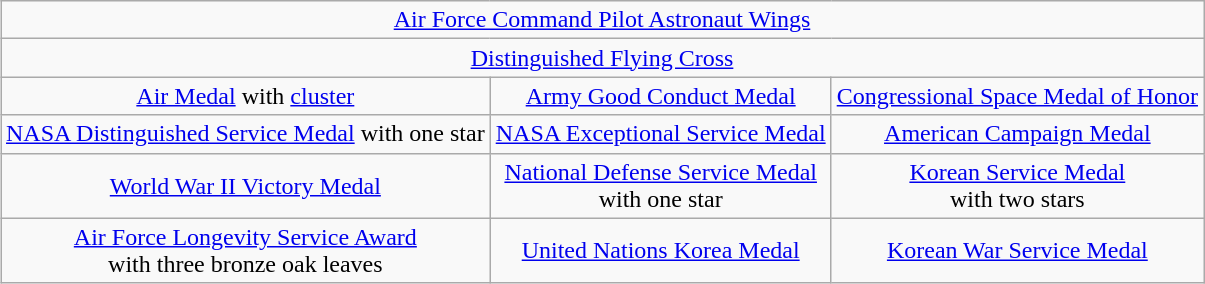<table class="wikitable" style="margin:1em auto; text-align:center;">
<tr>
<td colspan="3"><a href='#'>Air Force Command Pilot Astronaut Wings</a></td>
</tr>
<tr>
<td colspan="3"><a href='#'>Distinguished Flying Cross</a></td>
</tr>
<tr align=center>
<td><a href='#'>Air Medal</a> with <a href='#'>cluster</a></td>
<td><a href='#'>Army Good Conduct Medal</a></td>
<td><a href='#'>Congressional Space Medal of Honor</a></td>
</tr>
<tr align=center>
<td><a href='#'>NASA Distinguished Service Medal</a> with one star</td>
<td><a href='#'>NASA Exceptional Service Medal</a></td>
<td><a href='#'>American Campaign Medal</a></td>
</tr>
<tr align=center>
<td><a href='#'>World War II Victory Medal</a></td>
<td><a href='#'>National Defense Service Medal</a><br>with one star</td>
<td><a href='#'>Korean Service Medal</a><br>with two stars</td>
</tr>
<tr>
<td><a href='#'>Air Force Longevity Service Award</a><br>with three bronze oak leaves</td>
<td><a href='#'>United Nations Korea Medal</a></td>
<td><a href='#'>Korean War Service Medal</a></td>
</tr>
</table>
